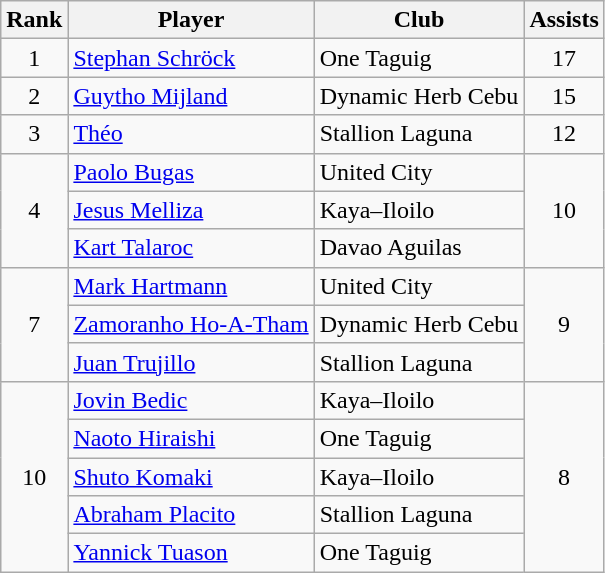<table class="wikitable">
<tr>
<th>Rank</th>
<th>Player</th>
<th>Club</th>
<th>Assists</th>
</tr>
<tr>
<td rowspan="1" style="text-align:center;">1</td>
<td> <a href='#'>Stephan Schröck</a></td>
<td>One Taguig</td>
<td rowspan="1" style="text-align:center;">17</td>
</tr>
<tr>
<td rowspan="1" style="text-align:center;">2</td>
<td> <a href='#'>Guytho Mijland</a></td>
<td>Dynamic Herb Cebu</td>
<td rowspan="1" style="text-align:center;">15</td>
</tr>
<tr>
<td rowspan="1" style="text-align:center;">3</td>
<td> <a href='#'>Théo</a></td>
<td>Stallion Laguna</td>
<td rowspan="1" style="text-align:center;">12</td>
</tr>
<tr>
<td rowspan="3" style="text-align:center;">4</td>
<td> <a href='#'>Paolo Bugas</a></td>
<td>United City</td>
<td rowspan="3" style="text-align:center;">10</td>
</tr>
<tr>
<td> <a href='#'>Jesus Melliza</a></td>
<td>Kaya–Iloilo</td>
</tr>
<tr>
<td> <a href='#'>Kart Talaroc</a></td>
<td>Davao Aguilas</td>
</tr>
<tr>
<td rowspan="3" style="text-align:center;">7</td>
<td> <a href='#'>Mark Hartmann</a></td>
<td>United City</td>
<td rowspan="3" style="text-align:center;">9</td>
</tr>
<tr>
<td> <a href='#'>Zamoranho Ho-A-Tham</a></td>
<td>Dynamic Herb Cebu</td>
</tr>
<tr>
<td> <a href='#'>Juan Trujillo</a></td>
<td>Stallion Laguna</td>
</tr>
<tr>
<td rowspan="5" style="text-align:center;">10</td>
<td> <a href='#'>Jovin Bedic</a></td>
<td>Kaya–Iloilo</td>
<td rowspan="5" style="text-align:center;">8</td>
</tr>
<tr>
<td> <a href='#'>Naoto Hiraishi</a></td>
<td>One Taguig</td>
</tr>
<tr>
<td> <a href='#'>Shuto Komaki</a></td>
<td>Kaya–Iloilo</td>
</tr>
<tr>
<td> <a href='#'>Abraham Placito</a></td>
<td>Stallion Laguna</td>
</tr>
<tr>
<td> <a href='#'>Yannick Tuason</a></td>
<td>One Taguig</td>
</tr>
</table>
